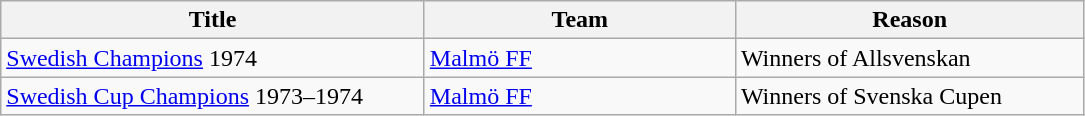<table class="wikitable" style="text-align: left;">
<tr>
<th style="width: 275px;">Title</th>
<th style="width: 200px;">Team</th>
<th style="width: 225px;">Reason</th>
</tr>
<tr>
<td><a href='#'>Swedish Champions</a> 1974</td>
<td><a href='#'>Malmö FF</a></td>
<td>Winners of Allsvenskan</td>
</tr>
<tr>
<td><a href='#'>Swedish Cup Champions</a> 1973–1974</td>
<td><a href='#'>Malmö FF</a></td>
<td>Winners of Svenska Cupen</td>
</tr>
</table>
